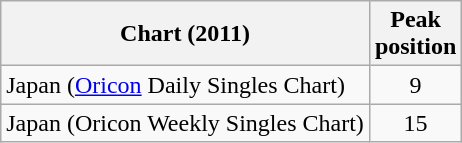<table class="wikitable sortable" border="1">
<tr>
<th>Chart (2011)</th>
<th>Peak<br>position</th>
</tr>
<tr>
<td>Japan (<a href='#'>Oricon</a> Daily Singles Chart)</td>
<td style="text-align:center;">9</td>
</tr>
<tr>
<td>Japan (Oricon Weekly Singles Chart)</td>
<td style="text-align:center;">15</td>
</tr>
</table>
